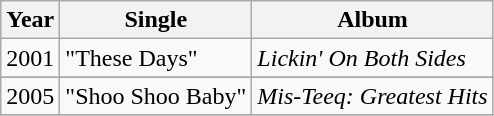<table class="wikitable" style=text-align:left;>
<tr>
<th>Year</th>
<th>Single</th>
<th>Album</th>
</tr>
<tr>
<td>2001</td>
<td align="left">"These Days"</td>
<td><em>Lickin' On Both Sides</em></td>
</tr>
<tr>
</tr>
<tr>
<td>2005</td>
<td align="left">"Shoo Shoo Baby"</td>
<td><em>Mis-Teeq: Greatest Hits</em></td>
</tr>
<tr>
</tr>
</table>
